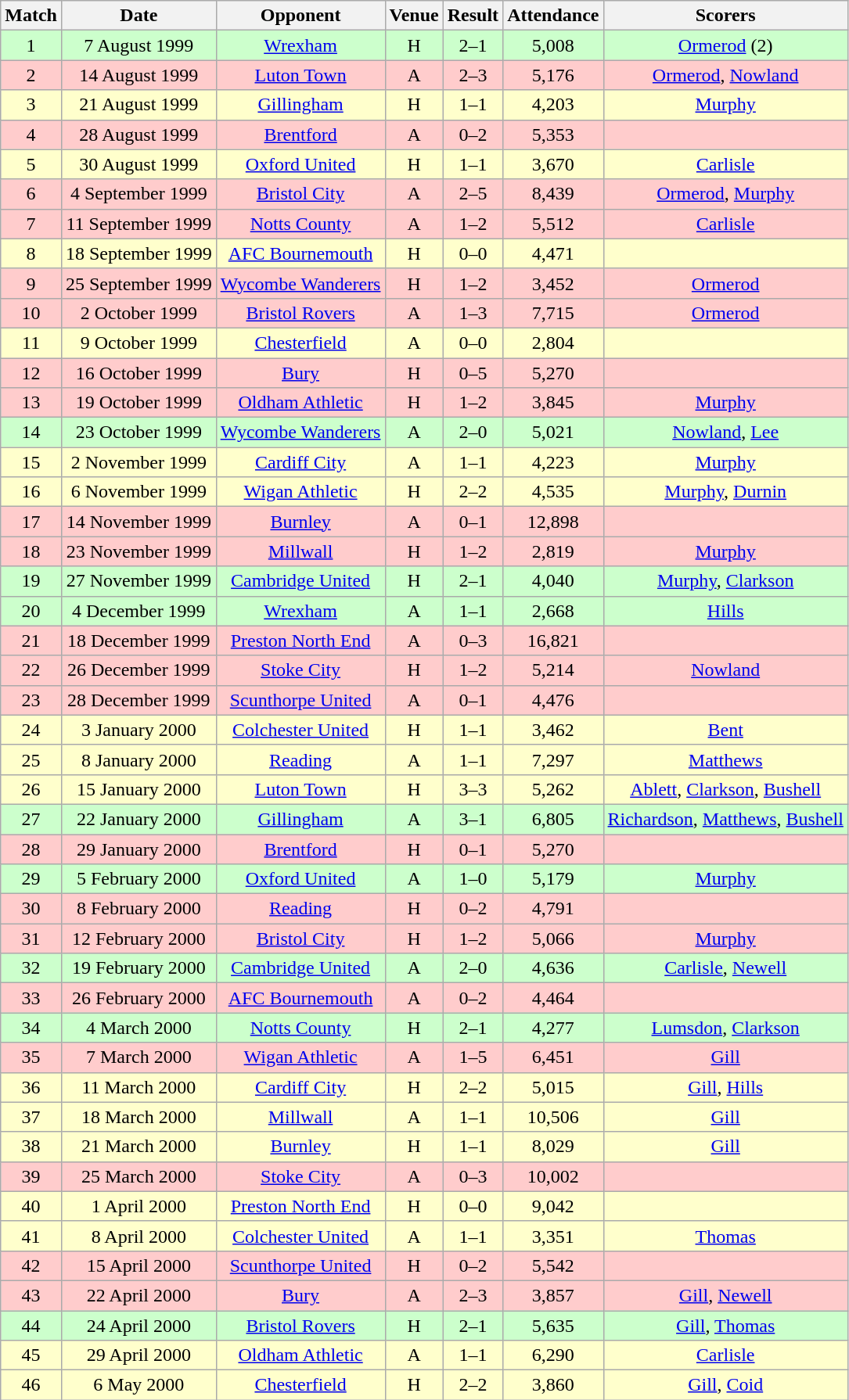<table class="wikitable" style="font-size:100%; text-align:center">
<tr>
<th>Match</th>
<th>Date</th>
<th>Opponent</th>
<th>Venue</th>
<th>Result</th>
<th>Attendance</th>
<th>Scorers</th>
</tr>
<tr style="background: #CCFFCC;">
<td>1</td>
<td>7 August 1999</td>
<td><a href='#'>Wrexham</a></td>
<td>H</td>
<td>2–1</td>
<td>5,008</td>
<td><a href='#'>Ormerod</a> (2)</td>
</tr>
<tr style="background: #FFCCCC;">
<td>2</td>
<td>14 August 1999</td>
<td><a href='#'>Luton Town</a></td>
<td>A</td>
<td>2–3</td>
<td>5,176</td>
<td><a href='#'>Ormerod</a>, <a href='#'>Nowland</a></td>
</tr>
<tr style="background: #FFFFCC;">
<td>3</td>
<td>21 August 1999</td>
<td><a href='#'>Gillingham</a></td>
<td>H</td>
<td>1–1</td>
<td>4,203</td>
<td><a href='#'>Murphy</a></td>
</tr>
<tr style="background: #FFCCCC;">
<td>4</td>
<td>28 August 1999</td>
<td><a href='#'>Brentford</a></td>
<td>A</td>
<td>0–2</td>
<td>5,353</td>
<td></td>
</tr>
<tr style="background: #FFFFCC;">
<td>5</td>
<td>30 August 1999</td>
<td><a href='#'>Oxford United</a></td>
<td>H</td>
<td>1–1</td>
<td>3,670</td>
<td><a href='#'>Carlisle</a></td>
</tr>
<tr style="background: #FFCCCC;">
<td>6</td>
<td>4 September 1999</td>
<td><a href='#'>Bristol City</a></td>
<td>A</td>
<td>2–5</td>
<td>8,439</td>
<td><a href='#'>Ormerod</a>, <a href='#'>Murphy</a></td>
</tr>
<tr style="background: #FFCCCC;">
<td>7</td>
<td>11 September 1999</td>
<td><a href='#'>Notts County</a></td>
<td>A</td>
<td>1–2</td>
<td>5,512</td>
<td><a href='#'>Carlisle</a></td>
</tr>
<tr style="background: #FFFFCC;">
<td>8</td>
<td>18 September 1999</td>
<td><a href='#'>AFC Bournemouth</a></td>
<td>H</td>
<td>0–0</td>
<td>4,471</td>
<td></td>
</tr>
<tr style="background: #FFCCCC;">
<td>9</td>
<td>25 September 1999</td>
<td><a href='#'>Wycombe Wanderers</a></td>
<td>H</td>
<td>1–2</td>
<td>3,452</td>
<td><a href='#'>Ormerod</a></td>
</tr>
<tr style="background: #FFCCCC;">
<td>10</td>
<td>2 October 1999</td>
<td><a href='#'>Bristol Rovers</a></td>
<td>A</td>
<td>1–3</td>
<td>7,715</td>
<td><a href='#'>Ormerod</a></td>
</tr>
<tr style="background: #FFFFCC;">
<td>11</td>
<td>9 October 1999</td>
<td><a href='#'>Chesterfield</a></td>
<td>A</td>
<td>0–0</td>
<td>2,804</td>
<td></td>
</tr>
<tr style="background: #FFCCCC;">
<td>12</td>
<td>16 October 1999</td>
<td><a href='#'>Bury</a></td>
<td>H</td>
<td>0–5</td>
<td>5,270</td>
<td></td>
</tr>
<tr style="background: #FFCCCC;">
<td>13</td>
<td>19 October 1999</td>
<td><a href='#'>Oldham Athletic</a></td>
<td>H</td>
<td>1–2</td>
<td>3,845</td>
<td><a href='#'>Murphy</a></td>
</tr>
<tr style="background: #CCFFCC;">
<td>14</td>
<td>23 October 1999</td>
<td><a href='#'>Wycombe Wanderers</a></td>
<td>A</td>
<td>2–0</td>
<td>5,021</td>
<td><a href='#'>Nowland</a>, <a href='#'>Lee</a></td>
</tr>
<tr style="background: #FFFFCC;">
<td>15</td>
<td>2 November 1999</td>
<td><a href='#'>Cardiff City</a></td>
<td>A</td>
<td>1–1</td>
<td>4,223</td>
<td><a href='#'>Murphy</a></td>
</tr>
<tr style="background: #FFFFCC;">
<td>16</td>
<td>6 November 1999</td>
<td><a href='#'>Wigan Athletic</a></td>
<td>H</td>
<td>2–2</td>
<td>4,535</td>
<td><a href='#'>Murphy</a>, <a href='#'>Durnin</a></td>
</tr>
<tr style="background: #FFCCCC;">
<td>17</td>
<td>14 November 1999</td>
<td><a href='#'>Burnley</a></td>
<td>A</td>
<td>0–1</td>
<td>12,898</td>
<td></td>
</tr>
<tr style="background: #FFCCCC;">
<td>18</td>
<td>23 November 1999</td>
<td><a href='#'>Millwall</a></td>
<td>H</td>
<td>1–2</td>
<td>2,819</td>
<td><a href='#'>Murphy</a></td>
</tr>
<tr style="background: #CCFFCC;">
<td>19</td>
<td>27 November 1999</td>
<td><a href='#'>Cambridge United</a></td>
<td>H</td>
<td>2–1</td>
<td>4,040</td>
<td><a href='#'>Murphy</a>, <a href='#'>Clarkson</a></td>
</tr>
<tr style="background: #CCFFCC;">
<td>20</td>
<td>4 December 1999</td>
<td><a href='#'>Wrexham</a></td>
<td>A</td>
<td>1–1</td>
<td>2,668</td>
<td><a href='#'>Hills</a></td>
</tr>
<tr style="background: #FFCCCC;">
<td>21</td>
<td>18 December 1999</td>
<td><a href='#'>Preston North End</a></td>
<td>A</td>
<td>0–3</td>
<td>16,821</td>
<td></td>
</tr>
<tr style="background: #FFCCCC;">
<td>22</td>
<td>26 December 1999</td>
<td><a href='#'>Stoke City</a></td>
<td>H</td>
<td>1–2</td>
<td>5,214</td>
<td><a href='#'>Nowland</a></td>
</tr>
<tr style="background: #FFCCCC;">
<td>23</td>
<td>28 December 1999</td>
<td><a href='#'>Scunthorpe United</a></td>
<td>A</td>
<td>0–1</td>
<td>4,476</td>
<td></td>
</tr>
<tr style="background: #FFFFCC;">
<td>24</td>
<td>3 January 2000</td>
<td><a href='#'>Colchester United</a></td>
<td>H</td>
<td>1–1</td>
<td>3,462</td>
<td><a href='#'>Bent</a></td>
</tr>
<tr style="background: #FFFFCC;">
<td>25</td>
<td>8 January 2000</td>
<td><a href='#'>Reading</a></td>
<td>A</td>
<td>1–1</td>
<td>7,297</td>
<td><a href='#'>Matthews</a></td>
</tr>
<tr style="background: #FFFFCC;">
<td>26</td>
<td>15 January 2000</td>
<td><a href='#'>Luton Town</a></td>
<td>H</td>
<td>3–3</td>
<td>5,262</td>
<td><a href='#'>Ablett</a>, <a href='#'>Clarkson</a>, <a href='#'>Bushell</a></td>
</tr>
<tr style="background: #CCFFCC;">
<td>27</td>
<td>22 January 2000</td>
<td><a href='#'>Gillingham</a></td>
<td>A</td>
<td>3–1</td>
<td>6,805</td>
<td><a href='#'>Richardson</a>, <a href='#'>Matthews</a>, <a href='#'>Bushell</a></td>
</tr>
<tr style="background: #FFCCCC;">
<td>28</td>
<td>29 January 2000</td>
<td><a href='#'>Brentford</a></td>
<td>H</td>
<td>0–1</td>
<td>5,270</td>
<td></td>
</tr>
<tr style="background: #CCFFCC;">
<td>29</td>
<td>5 February 2000</td>
<td><a href='#'>Oxford United</a></td>
<td>A</td>
<td>1–0</td>
<td>5,179</td>
<td><a href='#'>Murphy</a></td>
</tr>
<tr style="background: #FFCCCC;">
<td>30</td>
<td>8 February 2000</td>
<td><a href='#'>Reading</a></td>
<td>H</td>
<td>0–2</td>
<td>4,791</td>
<td></td>
</tr>
<tr style="background: #FFCCCC;">
<td>31</td>
<td>12 February 2000</td>
<td><a href='#'>Bristol City</a></td>
<td>H</td>
<td>1–2</td>
<td>5,066</td>
<td><a href='#'>Murphy</a></td>
</tr>
<tr style="background: #CCFFCC;">
<td>32</td>
<td>19 February 2000</td>
<td><a href='#'>Cambridge United</a></td>
<td>A</td>
<td>2–0</td>
<td>4,636</td>
<td><a href='#'>Carlisle</a>, <a href='#'>Newell</a></td>
</tr>
<tr style="background: #FFCCCC;">
<td>33</td>
<td>26 February 2000</td>
<td><a href='#'>AFC Bournemouth</a></td>
<td>A</td>
<td>0–2</td>
<td>4,464</td>
<td></td>
</tr>
<tr style="background: #CCFFCC;">
<td>34</td>
<td>4 March 2000</td>
<td><a href='#'>Notts County</a></td>
<td>H</td>
<td>2–1</td>
<td>4,277</td>
<td><a href='#'>Lumsdon</a>, <a href='#'>Clarkson</a></td>
</tr>
<tr style="background: #FFCCCC;">
<td>35</td>
<td>7 March 2000</td>
<td><a href='#'>Wigan Athletic</a></td>
<td>A</td>
<td>1–5</td>
<td>6,451</td>
<td><a href='#'>Gill</a></td>
</tr>
<tr style="background: #FFFFCC;">
<td>36</td>
<td>11 March 2000</td>
<td><a href='#'>Cardiff City</a></td>
<td>H</td>
<td>2–2</td>
<td>5,015</td>
<td><a href='#'>Gill</a>, <a href='#'>Hills</a></td>
</tr>
<tr style="background: #FFFFCC;">
<td>37</td>
<td>18 March 2000</td>
<td><a href='#'>Millwall</a></td>
<td>A</td>
<td>1–1</td>
<td>10,506</td>
<td><a href='#'>Gill</a></td>
</tr>
<tr style="background: #FFFFCC;">
<td>38</td>
<td>21 March 2000</td>
<td><a href='#'>Burnley</a></td>
<td>H</td>
<td>1–1</td>
<td>8,029</td>
<td><a href='#'>Gill</a></td>
</tr>
<tr style="background: #FFCCCC;">
<td>39</td>
<td>25 March 2000</td>
<td><a href='#'>Stoke City</a></td>
<td>A</td>
<td>0–3</td>
<td>10,002</td>
<td></td>
</tr>
<tr style="background: #FFFFCC;">
<td>40</td>
<td>1 April 2000</td>
<td><a href='#'>Preston North End</a></td>
<td>H</td>
<td>0–0</td>
<td>9,042</td>
<td></td>
</tr>
<tr style="background: #FFFFCC;">
<td>41</td>
<td>8 April 2000</td>
<td><a href='#'>Colchester United</a></td>
<td>A</td>
<td>1–1</td>
<td>3,351</td>
<td><a href='#'>Thomas</a></td>
</tr>
<tr style="background: #FFCCCC;">
<td>42</td>
<td>15 April 2000</td>
<td><a href='#'>Scunthorpe United</a></td>
<td>H</td>
<td>0–2</td>
<td>5,542</td>
<td></td>
</tr>
<tr style="background: #FFCCCC;">
<td>43</td>
<td>22 April 2000</td>
<td><a href='#'>Bury</a></td>
<td>A</td>
<td>2–3</td>
<td>3,857</td>
<td><a href='#'>Gill</a>, <a href='#'>Newell</a></td>
</tr>
<tr style="background: #CCFFCC;">
<td>44</td>
<td>24 April 2000</td>
<td><a href='#'>Bristol Rovers</a></td>
<td>H</td>
<td>2–1</td>
<td>5,635</td>
<td><a href='#'>Gill</a>, <a href='#'>Thomas</a></td>
</tr>
<tr style="background: #FFFFCC;">
<td>45</td>
<td>29 April 2000</td>
<td><a href='#'>Oldham Athletic</a></td>
<td>A</td>
<td>1–1</td>
<td>6,290</td>
<td><a href='#'>Carlisle</a></td>
</tr>
<tr style="background: #FFFFCC;">
<td>46</td>
<td>6 May 2000</td>
<td><a href='#'>Chesterfield</a></td>
<td>H</td>
<td>2–2</td>
<td>3,860</td>
<td><a href='#'>Gill</a>, <a href='#'>Coid</a></td>
</tr>
</table>
